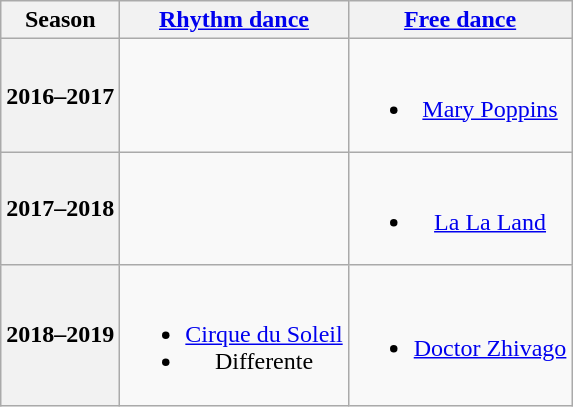<table class=wikitable style=text-align:center>
<tr>
<th>Season</th>
<th><a href='#'>Rhythm dance</a></th>
<th><a href='#'>Free dance</a></th>
</tr>
<tr>
<th>2016–2017</th>
<td></td>
<td><br><ul><li><a href='#'>Mary Poppins</a></li></ul></td>
</tr>
<tr>
<th>2017–2018</th>
<td></td>
<td><br><ul><li><a href='#'>La La Land</a></li></ul></td>
</tr>
<tr>
<th>2018–2019 <br></th>
<td><br><ul><li> <a href='#'>Cirque du Soleil</a></li><li> Differente<br></li></ul></td>
<td><br><ul><li><a href='#'>Doctor Zhivago</a><br></li></ul></td>
</tr>
</table>
